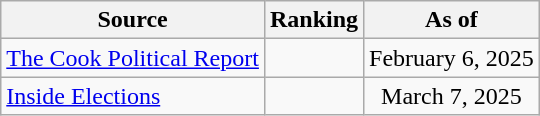<table class="wikitable" style="text-align:center">
<tr>
<th>Source</th>
<th>Ranking</th>
<th>As of</th>
</tr>
<tr>
<td align=left><a href='#'>The Cook Political Report</a></td>
<td></td>
<td>February 6, 2025</td>
</tr>
<tr>
<td align=left><a href='#'>Inside Elections</a></td>
<td></td>
<td>March 7, 2025</td>
</tr>
</table>
